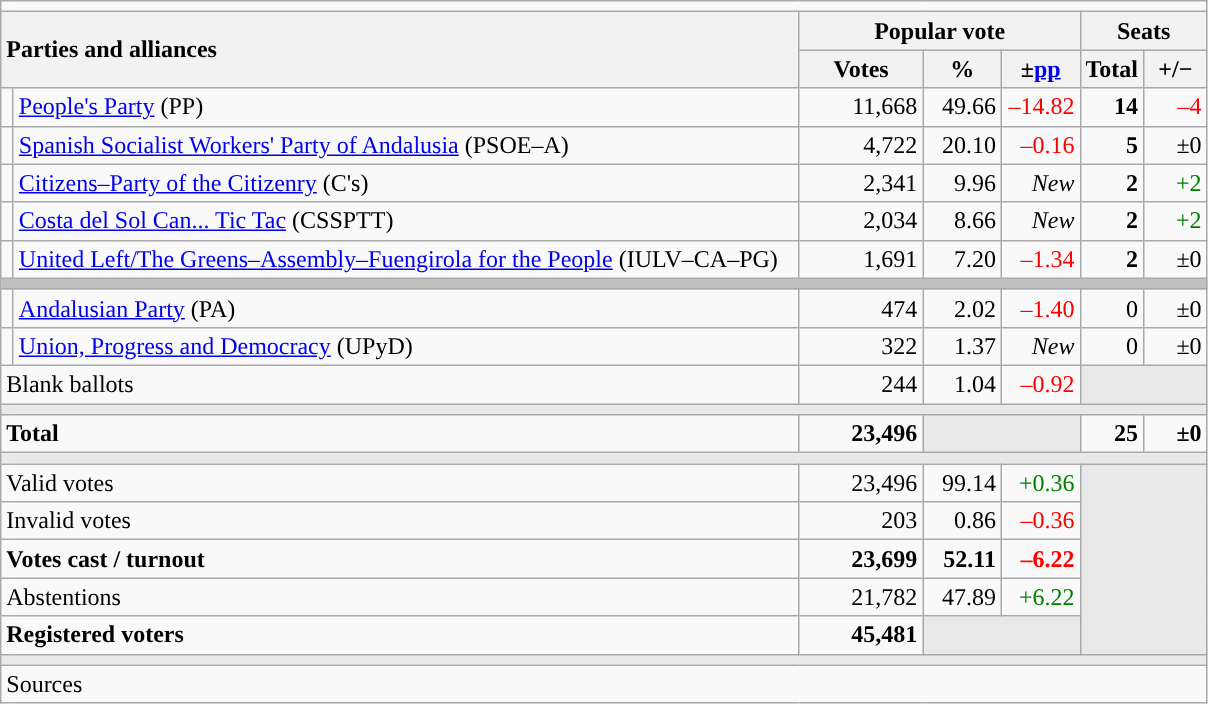<table class="wikitable" style="text-align:right;">
<tr>
<td colspan="7"></td>
</tr>
<tr>
<th style="text-align:left;" rowspan="2" colspan="2" width="525">Parties and alliances</th>
<th colspan="3">Popular vote</th>
<th colspan="2">Seats</th>
</tr>
<tr>
<th width="75">Votes</th>
<th width="45">%</th>
<th width="45">±<a href='#'>pp</a></th>
<th width="35">Total</th>
<th width="35">+/−</th>
</tr>
<tr>
<td width="1" style="color:inherit;background:"></td>
<td align="left"><a href='#'>People's Party</a> (PP)</td>
<td>11,668</td>
<td>49.66</td>
<td style="color:red;">–14.82</td>
<td><strong>14</strong></td>
<td style="color:red;">–4</td>
</tr>
<tr>
<td style="color:inherit;background:"></td>
<td align="left"><a href='#'>Spanish Socialist Workers' Party of Andalusia</a> (PSOE–A)</td>
<td>4,722</td>
<td>20.10</td>
<td style="color:red;">–0.16</td>
<td><strong>5</strong></td>
<td>±0</td>
</tr>
<tr>
<td style="color:inherit;background:"></td>
<td align="left"><a href='#'>Citizens–Party of the Citizenry</a> (C's)</td>
<td>2,341</td>
<td>9.96</td>
<td><em>New</em></td>
<td><strong>2</strong></td>
<td style="color:green;">+2</td>
</tr>
<tr>
<td style="color:inherit;background:"></td>
<td align="left"><a href='#'>Costa del Sol Can... Tic Tac</a> (CSSPTT)</td>
<td>2,034</td>
<td>8.66</td>
<td><em>New</em></td>
<td><strong>2</strong></td>
<td style="color:green;">+2</td>
</tr>
<tr>
<td style="color:inherit;background:"></td>
<td align="left"><a href='#'>United Left/The Greens–Assembly–Fuengirola for the People</a> (IULV–CA–PG)</td>
<td>1,691</td>
<td>7.20</td>
<td style="color:red;">–1.34</td>
<td><strong>2</strong></td>
<td>±0</td>
</tr>
<tr>
<td colspan="7" bgcolor="#C0C0C0"></td>
</tr>
<tr>
<td style="color:inherit;background:"></td>
<td align="left"><a href='#'>Andalusian Party</a> (PA)</td>
<td>474</td>
<td>2.02</td>
<td style="color:red;">–1.40</td>
<td>0</td>
<td>±0</td>
</tr>
<tr>
<td style="color:inherit;background:"></td>
<td align="left"><a href='#'>Union, Progress and Democracy</a> (UPyD)</td>
<td>322</td>
<td>1.37</td>
<td><em>New</em></td>
<td>0</td>
<td>±0</td>
</tr>
<tr>
<td align="left" colspan="2">Blank ballots</td>
<td>244</td>
<td>1.04</td>
<td style="color:red;">–0.92</td>
<td bgcolor="#E9E9E9" colspan="2"></td>
</tr>
<tr>
<td colspan="7" bgcolor="#E9E9E9"></td>
</tr>
<tr style="font-weight:bold;">
<td align="left" colspan="2">Total</td>
<td>23,496</td>
<td bgcolor="#E9E9E9" colspan="2"></td>
<td>25</td>
<td>±0</td>
</tr>
<tr>
<td colspan="7" bgcolor="#E9E9E9"></td>
</tr>
<tr>
<td align="left" colspan="2">Valid votes</td>
<td>23,496</td>
<td>99.14</td>
<td style="color:green;">+0.36</td>
<td bgcolor="#E9E9E9" colspan="2" rowspan="5"></td>
</tr>
<tr>
<td align="left" colspan="2">Invalid votes</td>
<td>203</td>
<td>0.86</td>
<td style="color:red;">–0.36</td>
</tr>
<tr style="font-weight:bold;">
<td align="left" colspan="2">Votes cast / turnout</td>
<td>23,699</td>
<td>52.11</td>
<td style="color:red;">–6.22</td>
</tr>
<tr>
<td align="left" colspan="2">Abstentions</td>
<td>21,782</td>
<td>47.89</td>
<td style="color:green;">+6.22</td>
</tr>
<tr style="font-weight:bold;">
<td align="left" colspan="2">Registered voters</td>
<td>45,481</td>
<td bgcolor="#E9E9E9" colspan="2"></td>
</tr>
<tr>
<td colspan="7" bgcolor="#E9E9E9"></td>
</tr>
<tr>
<td align="left" colspan="7">Sources</td>
</tr>
</table>
